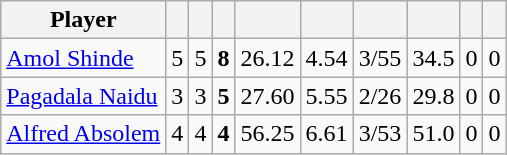<table class="wikitable sortable" style="text-align: center;">
<tr>
<th class="unsortable">Player</th>
<th></th>
<th></th>
<th></th>
<th></th>
<th></th>
<th></th>
<th></th>
<th></th>
<th></th>
</tr>
<tr>
<td style="text-align:left"><a href='#'>Amol Shinde</a></td>
<td style="text-align:left">5</td>
<td>5</td>
<td><strong>8</strong></td>
<td>26.12</td>
<td>4.54</td>
<td>3/55</td>
<td>34.5</td>
<td>0</td>
<td>0</td>
</tr>
<tr>
<td style="text-align:left"><a href='#'>Pagadala Naidu</a></td>
<td style="text-align:left">3</td>
<td>3</td>
<td><strong>5</strong></td>
<td>27.60</td>
<td>5.55</td>
<td>2/26</td>
<td>29.8</td>
<td>0</td>
<td>0</td>
</tr>
<tr>
<td style="text-align:left"><a href='#'>Alfred Absolem</a></td>
<td style="text-align:left">4</td>
<td>4</td>
<td><strong>4</strong></td>
<td>56.25</td>
<td>6.61</td>
<td>3/53</td>
<td>51.0</td>
<td>0</td>
<td>0</td>
</tr>
</table>
